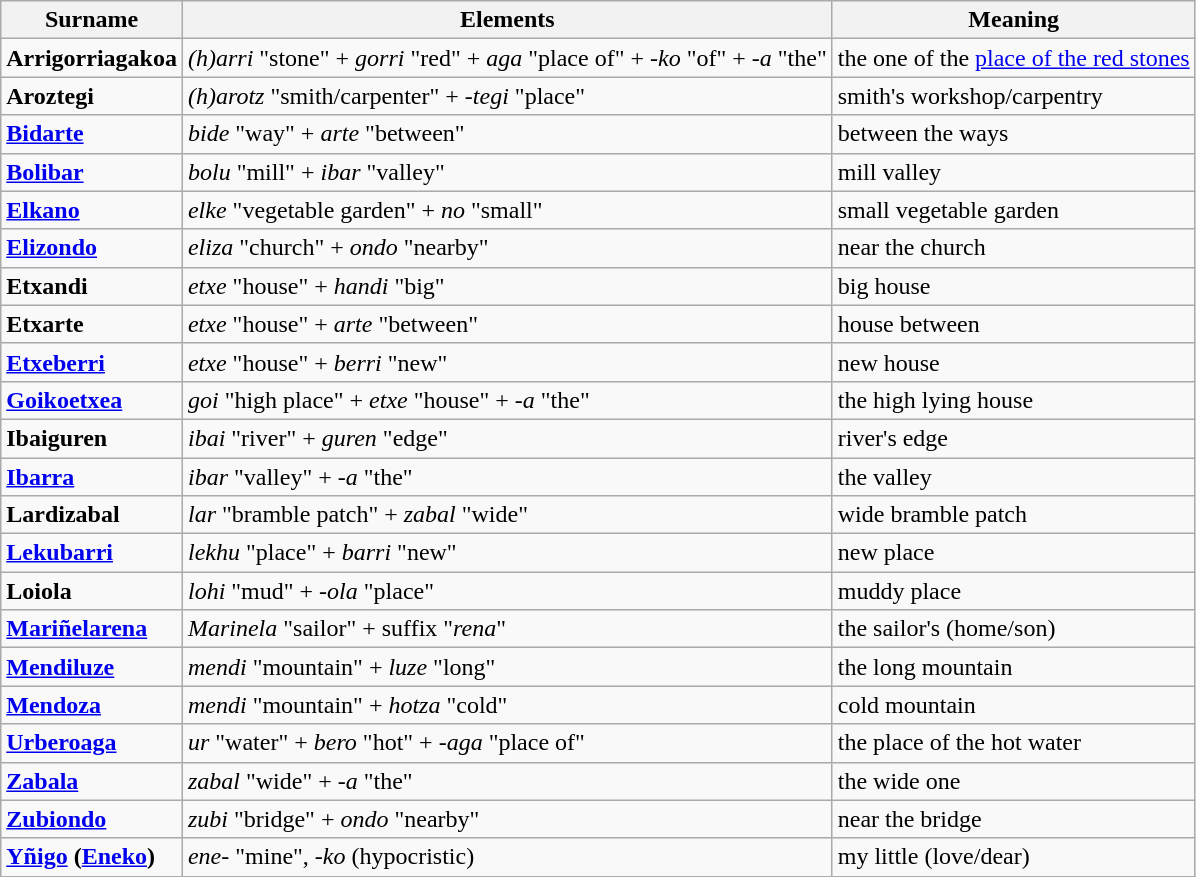<table class="wikitable">
<tr>
<th>Surname</th>
<th>Elements</th>
<th>Meaning</th>
</tr>
<tr>
<td><strong>Arrigorriagakoa</strong></td>
<td><em>(h)arri</em> "stone" + <em>gorri</em> "red" + <em>aga</em> "place of" + <em>-ko</em> "of" + <em>-a</em> "the"</td>
<td>the one of the <a href='#'>place of the red stones</a></td>
</tr>
<tr>
<td><strong>Aroztegi</strong></td>
<td><em>(h)arotz</em> "smith/carpenter" + <em>-tegi</em> "place"</td>
<td>smith's workshop/carpentry</td>
</tr>
<tr>
<td><strong><a href='#'>Bidarte</a></strong></td>
<td><em>bide</em> "way" + <em>arte</em> "between"</td>
<td>between the ways</td>
</tr>
<tr>
<td><strong><a href='#'>Bolibar</a></strong></td>
<td><em>bolu</em> "mill" + <em>ibar</em> "valley"</td>
<td>mill valley</td>
</tr>
<tr>
<td><strong><a href='#'>Elkano</a></strong></td>
<td><em>elke</em> "vegetable garden" + <em>no</em> "small"</td>
<td>small vegetable garden</td>
</tr>
<tr>
<td><strong><a href='#'>Elizondo</a></strong></td>
<td><em>eliza</em> "church" + <em>ondo</em> "nearby"</td>
<td>near the church</td>
</tr>
<tr>
<td><strong>Etxandi</strong></td>
<td><em>etxe</em> "house" + <em>handi</em> "big"</td>
<td>big house</td>
</tr>
<tr>
<td><strong>Etxarte</strong></td>
<td><em>etxe</em> "house" + <em>arte</em> "between"</td>
<td>house between</td>
</tr>
<tr>
<td><strong><a href='#'>Etxeberri</a></strong></td>
<td><em>etxe</em> "house" + <em>berri</em> "new"</td>
<td>new house</td>
</tr>
<tr>
<td><strong><a href='#'>Goikoetxea</a></strong></td>
<td><em>goi</em> "high place" + <em>etxe</em> "house" + <em>-a</em> "the"</td>
<td>the high lying house</td>
</tr>
<tr>
<td><strong>Ibaiguren</strong></td>
<td><em>ibai</em> "river" + <em>guren</em> "edge"</td>
<td>river's edge</td>
</tr>
<tr>
<td><strong><a href='#'>Ibarra</a></strong></td>
<td><em>ibar</em>  "valley" + <em>-a</em> "the"</td>
<td>the valley</td>
</tr>
<tr>
<td><strong>Lardizabal</strong></td>
<td><em>lar</em> "bramble patch" + <em>zabal</em> "wide"</td>
<td>wide bramble patch</td>
</tr>
<tr>
<td><strong><a href='#'>Lekubarri</a></strong></td>
<td><em>lekhu</em> "place" + <em>barri</em> "new"</td>
<td>new place</td>
</tr>
<tr>
<td><strong>Loiola</strong></td>
<td><em>lohi</em> "mud" + <em>-ola</em> "place"</td>
<td>muddy place</td>
</tr>
<tr>
<td><strong><a href='#'>Mariñelarena</a></strong></td>
<td><em>Marinela</em> "sailor" + suffix "<em>rena</em>"</td>
<td>the sailor's (home/son)</td>
</tr>
<tr>
<td><strong><a href='#'>Mendiluze</a></strong></td>
<td><em>mendi</em> "mountain" + <em>luze</em> "long"</td>
<td>the long mountain</td>
</tr>
<tr>
<td><strong><a href='#'>Mendoza</a></strong></td>
<td><em>mendi</em> "mountain" + <em>hotza</em> "cold"</td>
<td>cold mountain</td>
</tr>
<tr>
<td><strong><a href='#'>Urberoaga</a></strong></td>
<td><em>ur</em> "water" + <em>bero</em> "hot" + <em>-aga</em> "place of"</td>
<td>the place of the hot water</td>
</tr>
<tr>
<td><strong><a href='#'>Zabala</a></strong></td>
<td><em>zabal</em> "wide" + <em>-a</em> "the"</td>
<td>the wide one</td>
</tr>
<tr>
<td><strong><a href='#'>Zubiondo</a></strong></td>
<td><em>zubi</em> "bridge" + <em>ondo</em> "nearby"</td>
<td>near the bridge</td>
</tr>
<tr>
<td><strong><a href='#'>Yñigo</a> (<a href='#'>Eneko</a>)</strong></td>
<td><em>ene</em>- "mine", -<em>ko</em> (hypocristic)</td>
<td>my little (love/dear)</td>
</tr>
<tr>
</tr>
</table>
